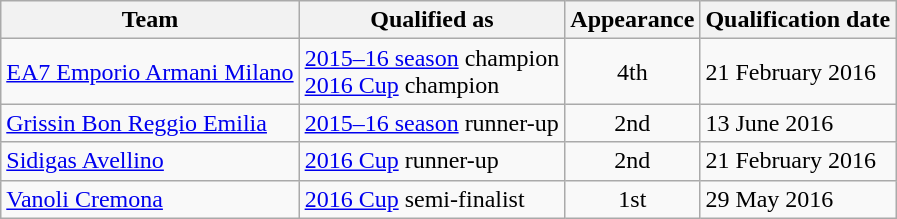<table class="wikitable">
<tr>
<th>Team</th>
<th>Qualified as</th>
<th>Appearance</th>
<th>Qualification date</th>
</tr>
<tr>
<td><a href='#'>EA7 Emporio Armani Milano</a></td>
<td><a href='#'>2015–16 season</a> champion<br><a href='#'>2016 Cup</a> champion</td>
<td align=center>4th</td>
<td>21 February 2016</td>
</tr>
<tr>
<td><a href='#'>Grissin Bon Reggio Emilia</a></td>
<td><a href='#'>2015–16 season</a> runner-up</td>
<td align=center>2nd</td>
<td>13 June 2016</td>
</tr>
<tr>
<td><a href='#'>Sidigas Avellino</a></td>
<td><a href='#'>2016 Cup</a> runner-up</td>
<td align=center>2nd</td>
<td>21 February 2016</td>
</tr>
<tr>
<td><a href='#'>Vanoli Cremona</a></td>
<td><a href='#'>2016 Cup</a> semi-finalist</td>
<td align=center>1st</td>
<td>29 May 2016</td>
</tr>
</table>
